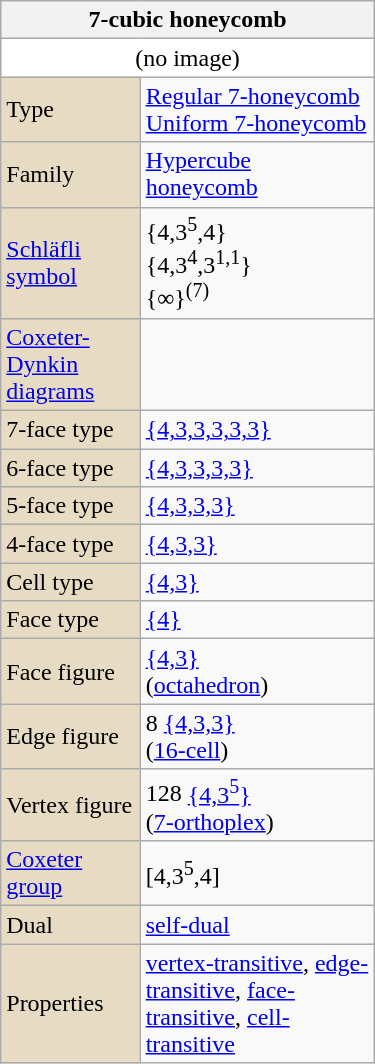<table class="wikitable" align="right" style="margin-left:10px" width="250">
<tr>
<th bgcolor=#e7dcc3 colspan=2>7-cubic honeycomb</th>
</tr>
<tr>
<td bgcolor=#ffffff align=center colspan=2>(no image)</td>
</tr>
<tr>
<td bgcolor=#e7dcc3>Type</td>
<td><a href='#'>Regular 7-honeycomb</a><br><a href='#'>Uniform 7-honeycomb</a></td>
</tr>
<tr>
<td bgcolor=#e7dcc3>Family</td>
<td><a href='#'>Hypercube honeycomb</a></td>
</tr>
<tr>
<td bgcolor=#e7dcc3><a href='#'>Schläfli symbol</a></td>
<td>{4,3<sup>5</sup>,4}<br>{4,3<sup>4</sup>,3<sup>1,1</sup>}<br>{∞}<sup>(7)</sup></td>
</tr>
<tr>
<td bgcolor=#e7dcc3><a href='#'>Coxeter-Dynkin diagrams</a></td>
<td><br> <br></td>
</tr>
<tr>
<td bgcolor=#e7dcc3>7-face type</td>
<td><a href='#'>{4,3,3,3,3,3}</a></td>
</tr>
<tr>
<td bgcolor=#e7dcc3>6-face type</td>
<td><a href='#'>{4,3,3,3,3}</a></td>
</tr>
<tr>
<td bgcolor=#e7dcc3>5-face type</td>
<td><a href='#'>{4,3,3,3}</a></td>
</tr>
<tr>
<td bgcolor=#e7dcc3>4-face type</td>
<td><a href='#'>{4,3,3}</a></td>
</tr>
<tr>
<td bgcolor=#e7dcc3>Cell type</td>
<td><a href='#'>{4,3}</a></td>
</tr>
<tr>
<td bgcolor=#e7dcc3>Face type</td>
<td><a href='#'>{4}</a></td>
</tr>
<tr>
<td bgcolor=#e7dcc3>Face figure</td>
<td><a href='#'>{4,3}</a><br>(<a href='#'>octahedron</a>)</td>
</tr>
<tr>
<td bgcolor=#e7dcc3>Edge figure</td>
<td>8 <a href='#'>{4,3,3}</a><br>(<a href='#'>16-cell</a>)</td>
</tr>
<tr>
<td bgcolor=#e7dcc3>Vertex figure</td>
<td>128 <a href='#'>{4,3<sup>5</sup>}</a><br>(<a href='#'>7-orthoplex</a>)</td>
</tr>
<tr>
<td bgcolor=#e7dcc3><a href='#'>Coxeter group</a></td>
<td>[4,3<sup>5</sup>,4]</td>
</tr>
<tr>
<td bgcolor=#e7dcc3>Dual</td>
<td><a href='#'>self-dual</a></td>
</tr>
<tr>
<td bgcolor=#e7dcc3>Properties</td>
<td><a href='#'>vertex-transitive</a>, <a href='#'>edge-transitive</a>, <a href='#'>face-transitive</a>, <a href='#'>cell-transitive</a></td>
</tr>
</table>
